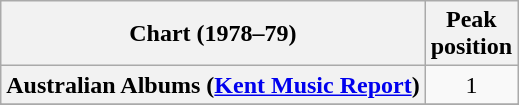<table class="wikitable sortable plainrowheaders" style="text-align:center">
<tr>
<th scope="col">Chart (1978–79)</th>
<th scope="col">Peak<br>position</th>
</tr>
<tr>
<th scope="row">Australian Albums (<a href='#'>Kent Music Report</a>)</th>
<td>1</td>
</tr>
<tr>
</tr>
<tr>
</tr>
<tr>
</tr>
<tr>
</tr>
<tr>
</tr>
<tr>
</tr>
<tr>
</tr>
<tr>
</tr>
<tr>
</tr>
<tr>
</tr>
</table>
